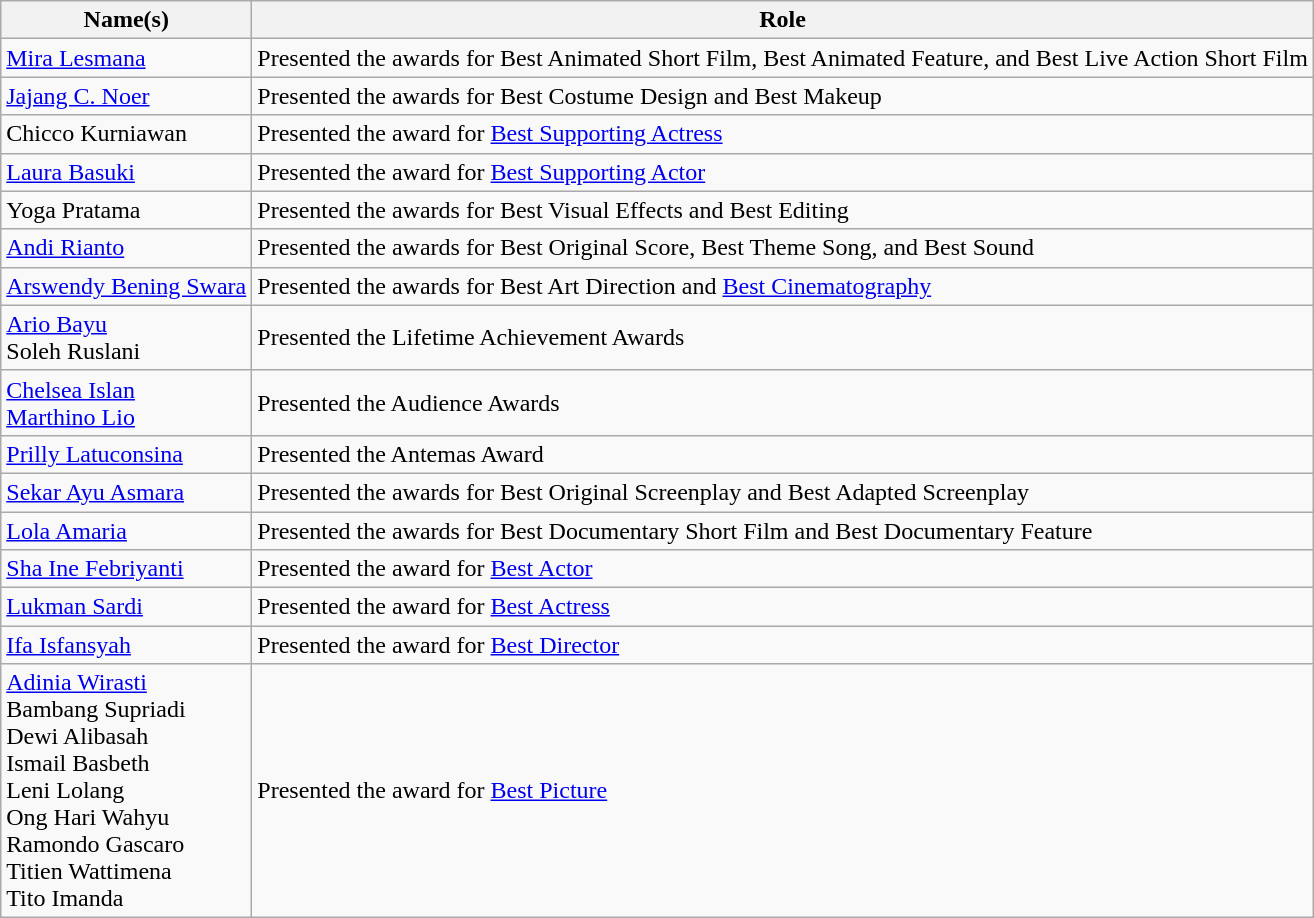<table class="wikitable plainrowheaders sortable">
<tr>
<th scope="col">Name(s)</th>
<th scope="col">Role</th>
</tr>
<tr>
<td><a href='#'>Mira Lesmana</a></td>
<td>Presented the awards for Best Animated Short Film, Best Animated Feature, and Best Live Action Short Film</td>
</tr>
<tr>
<td><a href='#'>Jajang C. Noer</a></td>
<td>Presented the awards for Best Costume Design and Best Makeup</td>
</tr>
<tr>
<td>Chicco Kurniawan</td>
<td>Presented the award for <a href='#'>Best Supporting Actress</a></td>
</tr>
<tr>
<td><a href='#'>Laura Basuki</a></td>
<td>Presented the award for <a href='#'>Best Supporting Actor</a></td>
</tr>
<tr>
<td>Yoga Pratama</td>
<td>Presented the awards for Best Visual Effects and Best Editing</td>
</tr>
<tr>
<td><a href='#'>Andi Rianto</a></td>
<td>Presented the awards for Best Original Score, Best Theme Song, and Best Sound</td>
</tr>
<tr>
<td><a href='#'>Arswendy Bening Swara</a></td>
<td>Presented the awards for Best Art Direction and <a href='#'>Best Cinematography</a></td>
</tr>
<tr>
<td><a href='#'>Ario Bayu</a><br>Soleh Ruslani</td>
<td>Presented the Lifetime Achievement Awards</td>
</tr>
<tr>
<td><a href='#'>Chelsea Islan</a><br><a href='#'>Marthino Lio</a></td>
<td>Presented the Audience Awards</td>
</tr>
<tr>
<td><a href='#'>Prilly Latuconsina</a></td>
<td>Presented the Antemas Award</td>
</tr>
<tr>
<td><a href='#'>Sekar Ayu Asmara</a></td>
<td>Presented the awards for Best Original Screenplay and Best Adapted Screenplay</td>
</tr>
<tr>
<td><a href='#'>Lola Amaria</a></td>
<td>Presented the awards for Best Documentary Short Film and Best Documentary Feature</td>
</tr>
<tr>
<td><a href='#'>Sha Ine Febriyanti</a></td>
<td>Presented the award for <a href='#'>Best Actor</a></td>
</tr>
<tr>
<td><a href='#'>Lukman Sardi</a></td>
<td>Presented the award for <a href='#'>Best Actress</a></td>
</tr>
<tr>
<td><a href='#'>Ifa Isfansyah</a></td>
<td>Presented the award for <a href='#'>Best Director</a></td>
</tr>
<tr>
<td><a href='#'>Adinia Wirasti</a><br>Bambang Supriadi<br>Dewi Alibasah<br>Ismail Basbeth<br>Leni Lolang<br>Ong Hari Wahyu<br>Ramondo Gascaro<br>Titien Wattimena<br>Tito Imanda</td>
<td>Presented the award for <a href='#'>Best Picture</a></td>
</tr>
</table>
